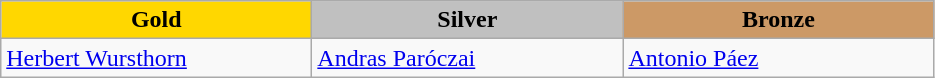<table class="wikitable" style="text-align:left">
<tr align="center">
<td width=200 bgcolor=gold><strong>Gold</strong></td>
<td width=200 bgcolor=silver><strong>Silver</strong></td>
<td width=200 bgcolor=CC9966><strong>Bronze</strong></td>
</tr>
<tr>
<td><a href='#'>Herbert Wursthorn</a><br><em></em></td>
<td><a href='#'>Andras Paróczai</a><br><em></em></td>
<td><a href='#'>Antonio Páez</a><br><em></em></td>
</tr>
</table>
